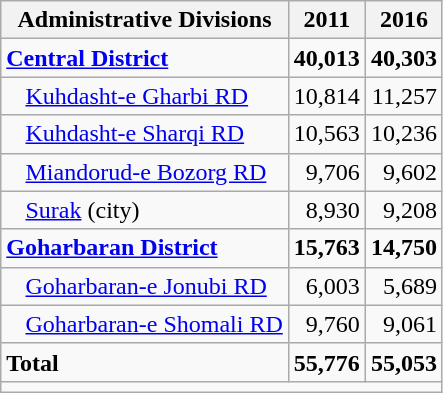<table class="wikitable">
<tr>
<th>Administrative Divisions</th>
<th>2011</th>
<th>2016</th>
</tr>
<tr>
<td><strong><a href='#'>Central District</a></strong></td>
<td style="text-align: right;"><strong>40,013</strong></td>
<td style="text-align: right;"><strong>40,303</strong></td>
</tr>
<tr>
<td style="padding-left: 1em;"><a href='#'>Kuhdasht-e Gharbi RD</a></td>
<td style="text-align: right;">10,814</td>
<td style="text-align: right;">11,257</td>
</tr>
<tr>
<td style="padding-left: 1em;"><a href='#'>Kuhdasht-e Sharqi RD</a></td>
<td style="text-align: right;">10,563</td>
<td style="text-align: right;">10,236</td>
</tr>
<tr>
<td style="padding-left: 1em;"><a href='#'>Miandorud-e Bozorg RD</a></td>
<td style="text-align: right;">9,706</td>
<td style="text-align: right;">9,602</td>
</tr>
<tr>
<td style="padding-left: 1em;"><a href='#'>Surak</a> (city)</td>
<td style="text-align: right;">8,930</td>
<td style="text-align: right;">9,208</td>
</tr>
<tr>
<td><strong><a href='#'>Goharbaran District</a></strong></td>
<td style="text-align: right;"><strong>15,763</strong></td>
<td style="text-align: right;"><strong>14,750</strong></td>
</tr>
<tr>
<td style="padding-left: 1em;"><a href='#'>Goharbaran-e Jonubi RD</a></td>
<td style="text-align: right;">6,003</td>
<td style="text-align: right;">5,689</td>
</tr>
<tr>
<td style="padding-left: 1em;"><a href='#'>Goharbaran-e Shomali RD</a></td>
<td style="text-align: right;">9,760</td>
<td style="text-align: right;">9,061</td>
</tr>
<tr>
<td><strong>Total</strong></td>
<td style="text-align: right;"><strong>55,776</strong></td>
<td style="text-align: right;"><strong>55,053</strong></td>
</tr>
<tr>
<td colspan=3></td>
</tr>
</table>
